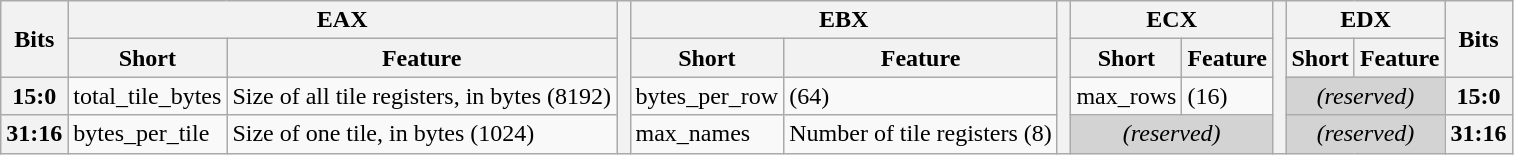<table class="wikitable">
<tr>
<th rowspan="2">Bits</th>
<th colspan="2">EAX</th>
<th scope="col" style="width: 0.5em; border-spacing:0; padding:0px" rowspan="4"></th>
<th colspan="2">EBX</th>
<th scope="col" style="width: 0.5em; border-spacing:0; padding:0px" rowspan="4"></th>
<th colspan="2">ECX</th>
<th scope="col" style="width: 0.5em; border-spacing:0; padding:0px" rowspan="4"></th>
<th colspan="2">EDX</th>
<th rowspan="2">Bits</th>
</tr>
<tr>
<th>Short</th>
<th>Feature</th>
<th>Short</th>
<th>Feature</th>
<th>Short</th>
<th>Feature</th>
<th>Short</th>
<th>Feature</th>
</tr>
<tr>
<th>15:0</th>
<td>total_tile_bytes</td>
<td>Size of all tile registers, in bytes (8192)</td>
<td>bytes_per_row</td>
<td>(64)</td>
<td>max_rows</td>
<td>(16)</td>
<td colspan="2" style="text-align:center; background:lightgrey;"><em>(reserved)</em></td>
<th>15:0</th>
</tr>
<tr>
<th>31:16</th>
<td>bytes_per_tile</td>
<td>Size of one tile, in bytes (1024)</td>
<td>max_names</td>
<td>Number of tile registers (8)</td>
<td colspan="2" style="text-align:center; background:lightgrey;"><em>(reserved)</em></td>
<td colspan="2" style="text-align:center; background:lightgrey;"><em>(reserved)</em></td>
<th>31:16</th>
</tr>
</table>
